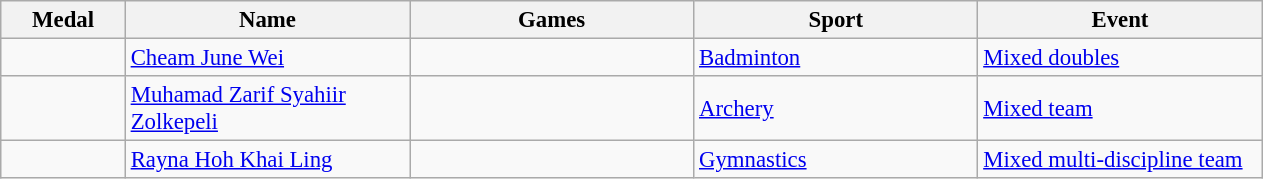<table class="wikitable sortable" style="font-size: 95%">
<tr>
<th style="width:5em">Medal</th>
<th style="width:12em">Name</th>
<th style="width:12em">Games</th>
<th style="width:12em">Sport</th>
<th style="width:12em">Event</th>
</tr>
<tr>
<td></td>
<td><a href='#'>Cheam June Wei</a></td>
<td></td>
<td>  <a href='#'>Badminton</a></td>
<td><a href='#'>Mixed doubles</a></td>
</tr>
<tr>
<td></td>
<td><a href='#'>Muhamad Zarif Syahiir Zolkepeli</a></td>
<td></td>
<td> <a href='#'>Archery</a></td>
<td><a href='#'>Mixed team</a></td>
</tr>
<tr>
<td></td>
<td><a href='#'>Rayna Hoh Khai Ling</a></td>
<td></td>
<td> <a href='#'>Gymnastics</a></td>
<td><a href='#'>Mixed multi-discipline team</a></td>
</tr>
</table>
